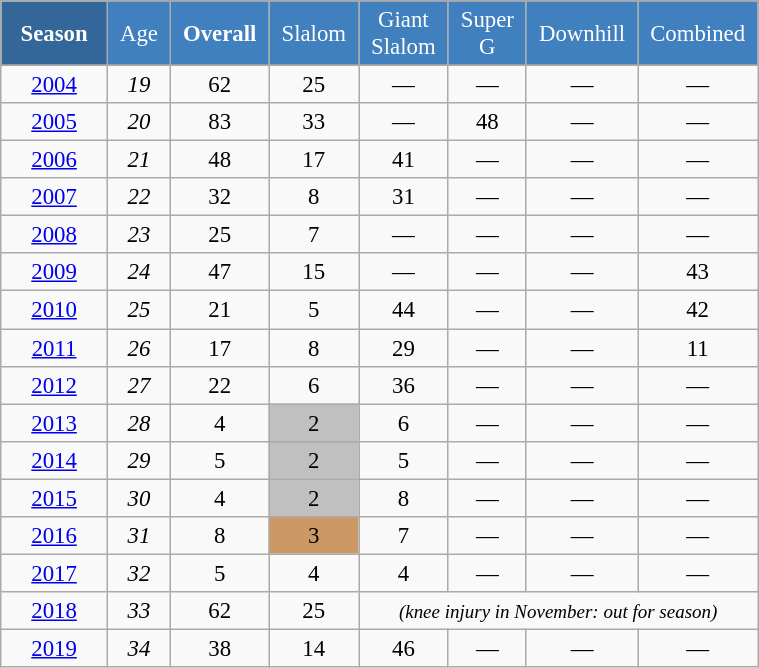<table class="wikitable" style="font-size:95%; text-align:center; border:grey solid 1px; border-collapse:collapse;" width="40%">
<tr style="background-color:#369; color:white;">
<td rowspan="2" colspan="1" width="10%"><strong>Season</strong></td>
</tr>
<tr style="background-color:#4180be; color:white;">
<td width="5%">Age</td>
<td width="5%"><strong>Overall</strong></td>
<td width="5%">Slalom</td>
<td width="5%">Giant<br>Slalom</td>
<td width="5%">Super G</td>
<td width="5%">Downhill</td>
<td width="5%">Combined</td>
</tr>
<tr style="background-color:#8CB2D8; color:white;">
</tr>
<tr>
<td><a href='#'>2004</a></td>
<td><em>19</em></td>
<td>62</td>
<td>25</td>
<td>—</td>
<td>—</td>
<td>—</td>
<td>—</td>
</tr>
<tr>
<td><a href='#'>2005</a></td>
<td><em>20</em></td>
<td>83</td>
<td>33</td>
<td>—</td>
<td>48</td>
<td>—</td>
<td>—</td>
</tr>
<tr>
<td><a href='#'>2006</a></td>
<td><em>21</em></td>
<td>48</td>
<td>17</td>
<td>41</td>
<td>—</td>
<td>—</td>
<td>—</td>
</tr>
<tr>
<td><a href='#'>2007</a></td>
<td><em>22</em></td>
<td>32</td>
<td>8</td>
<td>31</td>
<td>—</td>
<td>—</td>
<td>—</td>
</tr>
<tr>
<td><a href='#'>2008</a></td>
<td><em>23</em></td>
<td>25</td>
<td>7</td>
<td>—</td>
<td>—</td>
<td>—</td>
<td>—</td>
</tr>
<tr>
<td><a href='#'>2009</a></td>
<td><em>24</em></td>
<td>47</td>
<td>15</td>
<td>—</td>
<td>—</td>
<td>—</td>
<td>43</td>
</tr>
<tr>
<td><a href='#'>2010</a></td>
<td><em>25</em></td>
<td>21</td>
<td>5</td>
<td>44</td>
<td>—</td>
<td>—</td>
<td>42</td>
</tr>
<tr>
<td><a href='#'>2011</a></td>
<td><em>26</em></td>
<td>17</td>
<td>8</td>
<td>29</td>
<td>—</td>
<td>—</td>
<td>11</td>
</tr>
<tr>
<td><a href='#'>2012</a></td>
<td><em>27</em></td>
<td>22</td>
<td>6</td>
<td>36</td>
<td>—</td>
<td>—</td>
<td>—</td>
</tr>
<tr>
<td><a href='#'>2013</a></td>
<td><em>28</em></td>
<td>4</td>
<td style="background:silver;">2</td>
<td>6</td>
<td>—</td>
<td>—</td>
<td>—</td>
</tr>
<tr>
<td><a href='#'>2014</a></td>
<td><em>29</em></td>
<td>5</td>
<td style="background:silver;">2</td>
<td>5</td>
<td>—</td>
<td>—</td>
<td>—</td>
</tr>
<tr>
<td><a href='#'>2015</a></td>
<td><em>30</em></td>
<td>4</td>
<td style="background:silver;">2</td>
<td>8</td>
<td>—</td>
<td>—</td>
<td>—</td>
</tr>
<tr>
<td><a href='#'>2016</a></td>
<td><em>31</em></td>
<td>8</td>
<td style="background:#c96;">3</td>
<td>7</td>
<td>—</td>
<td>—</td>
<td>—</td>
</tr>
<tr>
<td><a href='#'>2017</a></td>
<td><em>32</em></td>
<td>5</td>
<td>4</td>
<td>4</td>
<td>—</td>
<td>—</td>
<td>—</td>
</tr>
<tr>
<td><a href='#'>2018</a></td>
<td><em>33</em></td>
<td>62</td>
<td>25</td>
<td colspan=4><small><em>(knee injury in November: out for season)</em></small></td>
</tr>
<tr>
<td><a href='#'>2019</a></td>
<td><em>34</em></td>
<td>38</td>
<td>14</td>
<td>46</td>
<td>—</td>
<td>—</td>
<td>—</td>
</tr>
</table>
